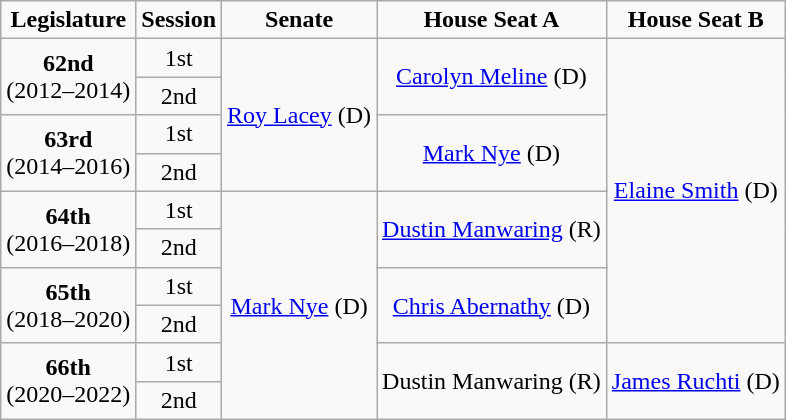<table class=wikitable style="text-align:center">
<tr>
<td><strong>Legislature</strong></td>
<td><strong>Session</strong></td>
<td><strong>Senate</strong></td>
<td><strong>House Seat A</strong></td>
<td><strong>House Seat B</strong></td>
</tr>
<tr>
<td rowspan="2" colspan="1" style="text-align: center;"><strong>62nd</strong> <br> (2012–2014)</td>
<td>1st</td>
<td rowspan="4" colspan="1" style="text-align: center;" ><a href='#'>Roy Lacey</a> (D)</td>
<td rowspan="2" colspan="1" style="text-align: center;" ><a href='#'>Carolyn Meline</a> (D)</td>
<td rowspan="8" colspan="1" style="text-align: center;" ><a href='#'>Elaine Smith</a> (D)</td>
</tr>
<tr>
<td>2nd</td>
</tr>
<tr>
<td rowspan="2" colspan="1" style="text-align: center;"><strong>63rd</strong> <br> (2014–2016)</td>
<td>1st</td>
<td rowspan="2" colspan="1" style="text-align: center;" ><a href='#'>Mark Nye</a> (D)</td>
</tr>
<tr>
<td>2nd</td>
</tr>
<tr>
<td rowspan="2" colspan="1" style="text-align: center;"><strong>64th</strong> <br> (2016–2018)</td>
<td>1st</td>
<td rowspan="6" colspan="1" style="text-align: center;" ><a href='#'>Mark Nye</a> (D)</td>
<td rowspan="2" colspan="1" style="text-align: center;" ><a href='#'>Dustin Manwaring</a> (R)</td>
</tr>
<tr>
<td>2nd</td>
</tr>
<tr>
<td rowspan="2" colspan="1" style="text-align: center;"><strong>65th</strong> <br> (2018–2020)</td>
<td>1st</td>
<td rowspan="2" colspan="1" style="text-align: center;" ><a href='#'>Chris Abernathy</a> (D)</td>
</tr>
<tr>
<td>2nd</td>
</tr>
<tr>
<td rowspan="2" colspan="1" style="text-align: center;"><strong>66th</strong> <br> (2020–2022)</td>
<td>1st</td>
<td rowspan="2" colspan="1" style="text-align: center;" >Dustin Manwaring (R)</td>
<td rowspan="2" colspan="1" style="text-align: center;" ><a href='#'>James Ruchti</a> (D)</td>
</tr>
<tr>
<td>2nd</td>
</tr>
</table>
